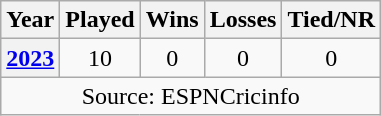<table class="wikitable" style="text-align:center;">
<tr>
<th>Year</th>
<th>Played</th>
<th>Wins</th>
<th>Losses</th>
<th>Tied/NR</th>
</tr>
<tr>
<th><a href='#'>2023</a></th>
<td>10</td>
<td>0</td>
<td>0</td>
<td>0</td>
</tr>
<tr>
<td colspan="5">Source: ESPNCricinfo</td>
</tr>
</table>
